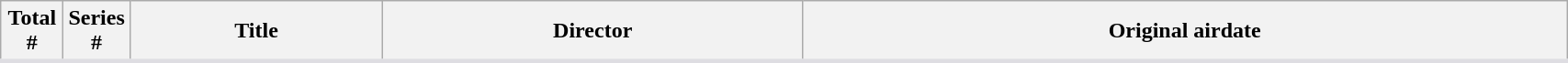<table class="wikitable plainrowheaders" style="background: White; border-bottom: 3px solid #dedde2; width:90%">
<tr>
<th width="4%">Total<br>#</th>
<th width="4%">Series<br>#</th>
<th>Title</th>
<th>Director</th>
<th>Original airdate<br>




</th>
</tr>
</table>
